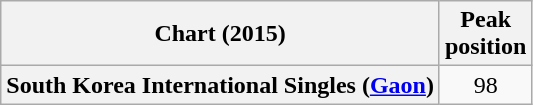<table class="wikitable sortable plainrowheaders" style="text-align:center;">
<tr>
<th scope="col">Chart (2015)</th>
<th scope="col">Peak<br>position</th>
</tr>
<tr>
<th scope="row">South Korea International Singles (<a href='#'>Gaon</a>)</th>
<td style="text-align:center;">98</td>
</tr>
</table>
